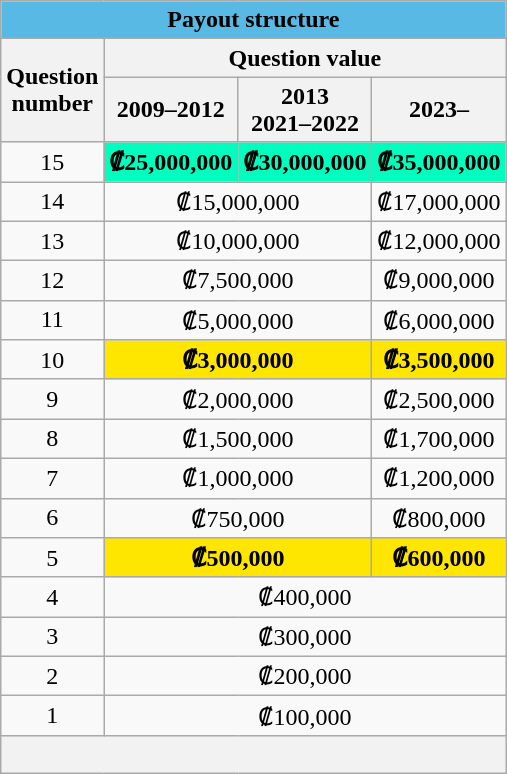<table class="wikitable" style="text-align:center;">
<tr>
<th colspan="4" style="background: #58B9E4">Payout structure</th>
</tr>
<tr>
<th rowspan="2">Question<br>number</th>
<th colspan="3">Question value</th>
</tr>
<tr>
<th>2009–2012</th>
<th>2013<br>2021–2022</th>
<th>2023–</th>
</tr>
<tr>
<td>15</td>
<td style="background: #00FFBF"><strong>₡25,000,000</strong></td>
<td style="background: #00FFBF"><strong>₡30,000,000</strong></td>
<td style="background: #00FFBF"><strong>₡35,000,000</strong></td>
</tr>
<tr>
<td>14</td>
<td colspan="2">₡15,000,000</td>
<td>₡17,000,000</td>
</tr>
<tr>
<td>13</td>
<td colspan="2">₡10,000,000</td>
<td>₡12,000,000</td>
</tr>
<tr>
<td>12</td>
<td colspan="2">₡7,500,000</td>
<td>₡9,000,000</td>
</tr>
<tr>
<td>11</td>
<td colspan="2">₡5,000,000</td>
<td>₡6,000,000</td>
</tr>
<tr>
<td>10</td>
<td colspan="2" style="background: #FFE600"><strong>₡3,000,000</strong></td>
<td style="background: #FFE600"><strong>₡3,500,000</strong></td>
</tr>
<tr>
<td>9</td>
<td colspan="2">₡2,000,000</td>
<td>₡2,500,000</td>
</tr>
<tr>
<td>8</td>
<td colspan="2">₡1,500,000</td>
<td>₡1,700,000</td>
</tr>
<tr>
<td>7</td>
<td colspan="2">₡1,000,000</td>
<td>₡1,200,000</td>
</tr>
<tr>
<td>6</td>
<td colspan="2">₡750,000</td>
<td>₡800,000</td>
</tr>
<tr>
<td>5</td>
<td colspan="2" style="background: #FFE600"><strong>₡500,000</strong></td>
<td style="background: #FFE600"><strong>₡600,000</strong></td>
</tr>
<tr>
<td>4</td>
<td colspan="3">₡400,000</td>
</tr>
<tr>
<td>3</td>
<td colspan="3">₡300,000</td>
</tr>
<tr>
<td>2</td>
<td colspan="3">₡200,000</td>
</tr>
<tr>
<td>1</td>
<td colspan="3">₡100,000</td>
</tr>
<tr>
<th colspan="4" style="text-align:left"><br></th>
</tr>
</table>
